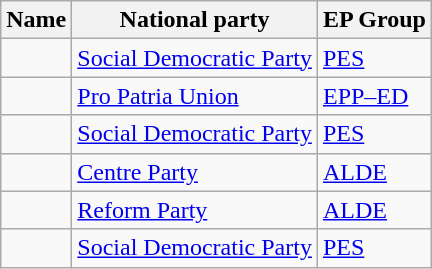<table class="sortable wikitable">
<tr>
<th>Name</th>
<th>National party</th>
<th>EP Group</th>
</tr>
<tr>
<td> </td>
<td> <a href='#'>Social Democratic Party</a></td>
<td> <a href='#'>PES</a></td>
</tr>
<tr>
<td></td>
<td> <a href='#'>Pro Patria Union</a></td>
<td> <a href='#'>EPP–ED</a></td>
</tr>
<tr>
<td></td>
<td> <a href='#'>Social Democratic Party</a></td>
<td> <a href='#'>PES</a></td>
</tr>
<tr>
<td></td>
<td> <a href='#'>Centre Party</a></td>
<td> <a href='#'>ALDE</a></td>
</tr>
<tr>
<td></td>
<td> <a href='#'>Reform Party</a></td>
<td> <a href='#'>ALDE</a></td>
</tr>
<tr>
<td></td>
<td> <a href='#'>Social Democratic Party</a></td>
<td> <a href='#'>PES</a></td>
</tr>
</table>
